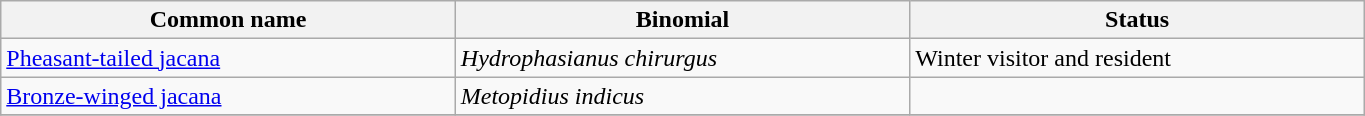<table width=72% class="wikitable">
<tr>
<th width=24%>Common name</th>
<th width=24%>Binomial</th>
<th width=24%>Status</th>
</tr>
<tr>
<td><a href='#'>Pheasant-tailed jacana</a></td>
<td><em>Hydrophasianus chirurgus</em></td>
<td>Winter visitor and resident</td>
</tr>
<tr>
<td><a href='#'>Bronze-winged jacana</a></td>
<td><em>Metopidius indicus</em></td>
<td></td>
</tr>
<tr>
</tr>
</table>
